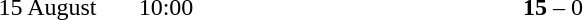<table cellspacing="2">
<tr align="center">
<td width="100">15 August</td>
<td width="50">10:00</td>
<td width="200" align="right"><strong></strong></td>
<td width="50"><strong>15</strong> – 0</td>
<td width="200" align="left"></td>
</tr>
</table>
